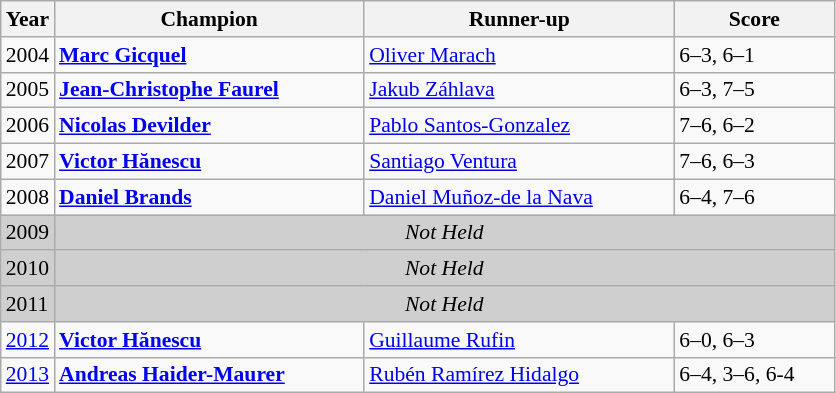<table class="wikitable" style="font-size:90%">
<tr>
<th>Year</th>
<th width="200">Champion</th>
<th width="200">Runner-up</th>
<th width="100">Score</th>
</tr>
<tr>
<td>2004</td>
<td> <strong><a href='#'>Marc Gicquel</a></strong></td>
<td> <a href='#'>Oliver Marach</a></td>
<td>6–3, 6–1</td>
</tr>
<tr>
<td>2005</td>
<td> <strong><a href='#'>Jean-Christophe Faurel</a></strong></td>
<td> <a href='#'>Jakub Záhlava</a></td>
<td>6–3, 7–5</td>
</tr>
<tr>
<td>2006</td>
<td> <strong><a href='#'>Nicolas Devilder</a></strong></td>
<td> <a href='#'>Pablo Santos-Gonzalez</a></td>
<td>7–6, 6–2</td>
</tr>
<tr>
<td>2007</td>
<td> <strong><a href='#'>Victor Hănescu</a></strong></td>
<td> <a href='#'>Santiago Ventura</a></td>
<td>7–6, 6–3</td>
</tr>
<tr>
<td>2008</td>
<td> <strong><a href='#'>Daniel Brands</a></strong></td>
<td> <a href='#'>Daniel Muñoz-de la Nava</a></td>
<td>6–4, 7–6</td>
</tr>
<tr>
<td style="background:#cfcfcf">2009</td>
<td colspan=3 align=center style="background:#cfcfcf"><em>Not Held</em></td>
</tr>
<tr>
<td style="background:#cfcfcf">2010</td>
<td colspan=3 align=center style="background:#cfcfcf"><em>Not Held</em></td>
</tr>
<tr>
<td style="background:#cfcfcf">2011</td>
<td colspan=3 align=center style="background:#cfcfcf"><em>Not Held</em></td>
</tr>
<tr>
<td><a href='#'>2012</a></td>
<td> <strong><a href='#'>Victor Hănescu</a></strong></td>
<td> <a href='#'>Guillaume Rufin</a></td>
<td>6–0, 6–3</td>
</tr>
<tr>
<td><a href='#'>2013</a></td>
<td> <strong><a href='#'>Andreas Haider-Maurer</a></strong></td>
<td> <a href='#'>Rubén Ramírez Hidalgo</a></td>
<td>6–4, 3–6, 6-4</td>
</tr>
</table>
